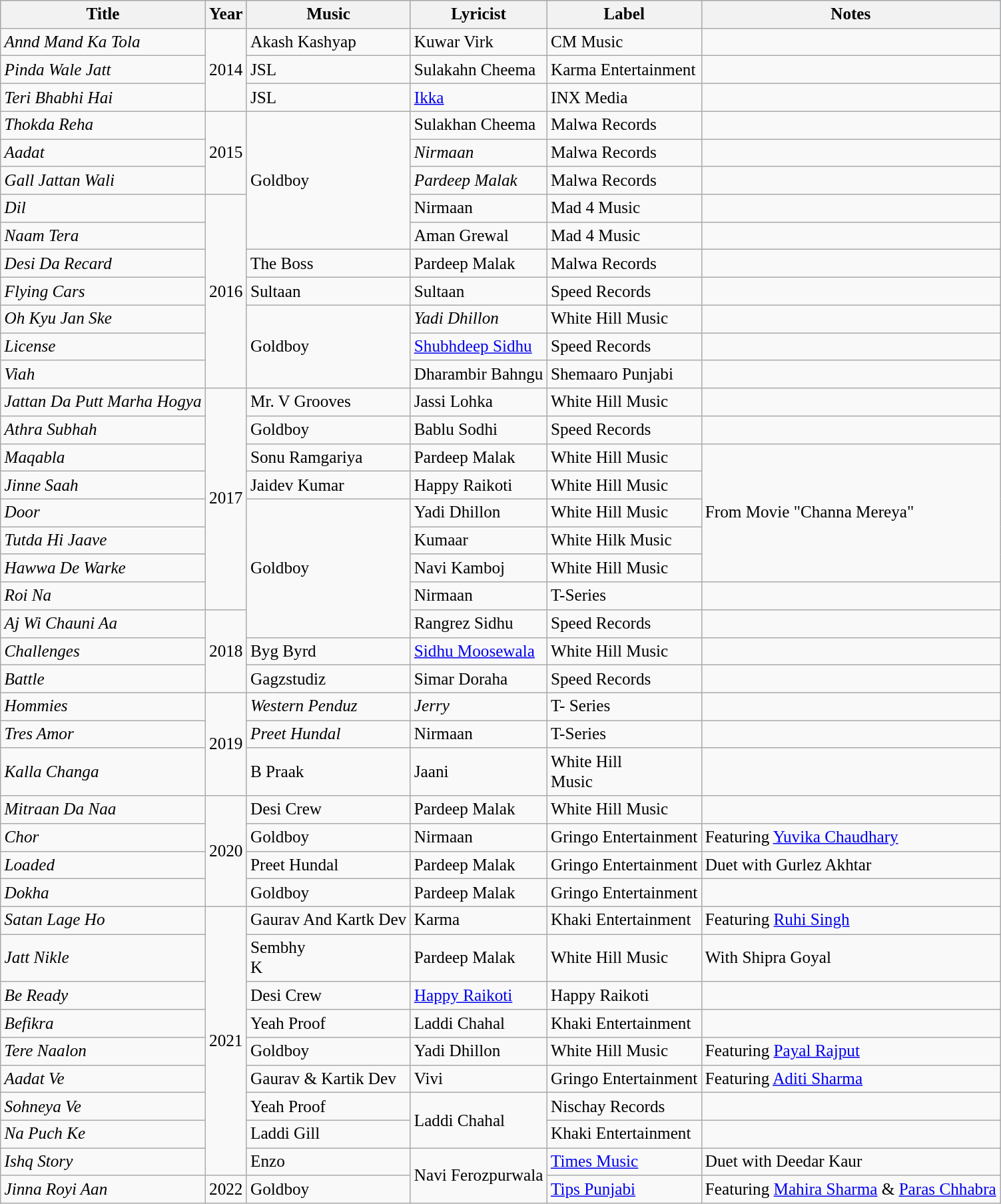<table class="wikitable" style="font-size:105%;">
<tr bgcolor="#AAAAACCCCDDDDD" align="center">
<th>Title</th>
<th>Year</th>
<th>Music</th>
<th>Lyricist</th>
<th>Label</th>
<th>Notes</th>
</tr>
<tr>
<td><em>Annd Mand Ka Tola</em></td>
<td rowspan="3">2014</td>
<td>Akash Kashyap</td>
<td>Kuwar Virk</td>
<td>CM Music</td>
<td></td>
</tr>
<tr>
<td><em>Pinda Wale Jatt</em></td>
<td>JSL</td>
<td>Sulakahn Cheema</td>
<td>Karma Entertainment</td>
<td></td>
</tr>
<tr>
<td><em>Teri Bhabhi Hai</em></td>
<td>JSL</td>
<td><a href='#'>Ikka</a></td>
<td>INX Media</td>
<td></td>
</tr>
<tr>
<td><em>Thokda Reha</em></td>
<td rowspan="3">2015</td>
<td rowspan="5">Goldboy</td>
<td>Sulakhan Cheema</td>
<td>Malwa Records</td>
<td></td>
</tr>
<tr>
<td><em>Aadat</em></td>
<td><em>Nirmaan</em></td>
<td>Malwa Records</td>
<td></td>
</tr>
<tr>
<td><em>Gall Jattan Wali</em></td>
<td><em>Pardeep Malak</em></td>
<td>Malwa Records</td>
<td></td>
</tr>
<tr>
<td><em>Dil</em></td>
<td rowspan="7">2016</td>
<td>Nirmaan</td>
<td>Mad 4 Music</td>
<td></td>
</tr>
<tr>
<td><em>Naam Tera</em></td>
<td>Aman Grewal</td>
<td>Mad 4 Music</td>
<td></td>
</tr>
<tr>
<td><em>Desi Da Recard</em></td>
<td>The Boss</td>
<td>Pardeep Malak</td>
<td>Malwa Records</td>
<td></td>
</tr>
<tr>
<td><em>Flying Cars</em></td>
<td>Sultaan</td>
<td>Sultaan</td>
<td>Speed Records</td>
<td></td>
</tr>
<tr>
<td><em>Oh Kyu Jan Ske</em></td>
<td rowspan="3">Goldboy</td>
<td><em>Yadi Dhillon</em></td>
<td>White Hill Music</td>
<td></td>
</tr>
<tr>
<td><em>License</em></td>
<td><a href='#'>Shubhdeep Sidhu</a></td>
<td>Speed Records</td>
<td></td>
</tr>
<tr>
<td><em>Viah</em></td>
<td>Dharambir Bahngu</td>
<td>Shemaaro Punjabi</td>
<td></td>
</tr>
<tr>
<td><em>Jattan Da Putt Marha Hogya</em></td>
<td rowspan="8">2017</td>
<td>Mr. V Grooves</td>
<td>Jassi Lohka</td>
<td>White Hill Music</td>
<td></td>
</tr>
<tr>
<td><em>Athra Subhah</em></td>
<td>Goldboy</td>
<td>Bablu Sodhi</td>
<td>Speed Records</td>
<td></td>
</tr>
<tr>
<td><em>Maqabla</em></td>
<td>Sonu Ramgariya</td>
<td>Pardeep Malak</td>
<td>White Hill Music</td>
<td rowspan="5">From Movie "Channa Mereya"</td>
</tr>
<tr>
<td><em>Jinne Saah</em></td>
<td>Jaidev Kumar</td>
<td>Happy Raikoti</td>
<td>White Hill Music</td>
</tr>
<tr>
<td><em>Door</em></td>
<td rowspan="5">Goldboy</td>
<td>Yadi Dhillon</td>
<td>White Hill Music</td>
</tr>
<tr>
<td><em>Tutda Hi Jaave</em></td>
<td>Kumaar</td>
<td>White Hilk Music</td>
</tr>
<tr>
<td><em>Hawwa  De Warke</em></td>
<td>Navi Kamboj</td>
<td>White Hill Music</td>
</tr>
<tr>
<td><em>Roi Na</em></td>
<td>Nirmaan</td>
<td>T-Series</td>
<td></td>
</tr>
<tr>
<td><em>Aj Wi Chauni Aa</em></td>
<td rowspan="3">2018</td>
<td>Rangrez Sidhu</td>
<td>Speed Records</td>
<td></td>
</tr>
<tr>
<td><em>Challenges</em></td>
<td>Byg Byrd</td>
<td><a href='#'>Sidhu Moosewala</a></td>
<td>White Hill Music</td>
<td></td>
</tr>
<tr>
<td><em>Battle</em></td>
<td>Gagzstudiz</td>
<td>Simar Doraha</td>
<td>Speed Records</td>
<td></td>
</tr>
<tr>
<td><em>Hommies</em></td>
<td rowspan="3">2019</td>
<td><em>Western Penduz</em></td>
<td><em>Jerry</em></td>
<td>T- Series</td>
<td></td>
</tr>
<tr>
<td><em>Tres Amor</em></td>
<td><em>Preet Hundal</em></td>
<td>Nirmaan</td>
<td>T-Series</td>
<td></td>
</tr>
<tr>
<td><em>Kalla Changa</em></td>
<td>B Praak</td>
<td>Jaani</td>
<td>White Hill<br>Music</td>
<td></td>
</tr>
<tr>
<td><em>Mitraan Da Naa</em></td>
<td rowspan="4">2020</td>
<td>Desi Crew</td>
<td>Pardeep Malak</td>
<td>White Hill Music</td>
<td></td>
</tr>
<tr>
<td><em>Chor</em></td>
<td>Goldboy</td>
<td>Nirmaan</td>
<td>Gringo Entertainment</td>
<td>Featuring <a href='#'>Yuvika Chaudhary</a></td>
</tr>
<tr>
<td><em>Loaded</em></td>
<td>Preet Hundal</td>
<td>Pardeep Malak</td>
<td>Gringo Entertainment</td>
<td>Duet with Gurlez Akhtar</td>
</tr>
<tr>
<td><em>Dokha</em></td>
<td>Goldboy</td>
<td>Pardeep Malak</td>
<td>Gringo Entertainment</td>
<td></td>
</tr>
<tr>
<td><em>Satan Lage Ho</em></td>
<td rowspan="9">2021</td>
<td>Gaurav And Kartk Dev</td>
<td>Karma</td>
<td>Khaki Entertainment</td>
<td>Featuring <a href='#'>Ruhi Singh</a></td>
</tr>
<tr>
<td><em>Jatt Nikle</em></td>
<td>Sembhy<br>K</td>
<td>Pardeep Malak</td>
<td>White Hill Music</td>
<td>With Shipra Goyal</td>
</tr>
<tr>
<td><em>Be Ready</em></td>
<td>Desi Crew</td>
<td><a href='#'>Happy Raikoti</a></td>
<td>Happy Raikoti</td>
<td></td>
</tr>
<tr>
<td><em>Befikra</em></td>
<td>Yeah Proof</td>
<td>Laddi Chahal</td>
<td>Khaki Entertainment</td>
<td></td>
</tr>
<tr>
<td><em>Tere Naalon</em></td>
<td>Goldboy</td>
<td>Yadi Dhillon</td>
<td>White Hill Music</td>
<td>Featuring <a href='#'>Payal Rajput</a></td>
</tr>
<tr>
<td><em>Aadat Ve</em></td>
<td>Gaurav & Kartik Dev</td>
<td>Vivi</td>
<td>Gringo Entertainment</td>
<td>Featuring <a href='#'>Aditi Sharma</a></td>
</tr>
<tr>
<td><em>Sohneya Ve</em></td>
<td>Yeah Proof</td>
<td rowspan="2">Laddi Chahal</td>
<td>Nischay Records</td>
<td></td>
</tr>
<tr>
<td><em>Na Puch Ke</em></td>
<td>Laddi Gill</td>
<td>Khaki Entertainment</td>
<td></td>
</tr>
<tr>
<td><em>Ishq Story</em></td>
<td>Enzo</td>
<td rowspan="2">Navi Ferozpurwala</td>
<td><a href='#'>Times Music</a></td>
<td>Duet with Deedar Kaur</td>
</tr>
<tr>
<td><em>Jinna Royi Aan</em></td>
<td>2022</td>
<td>Goldboy</td>
<td><a href='#'>Tips Punjabi</a></td>
<td>Featuring <a href='#'>Mahira Sharma</a> & <a href='#'>Paras Chhabra</a></td>
</tr>
</table>
